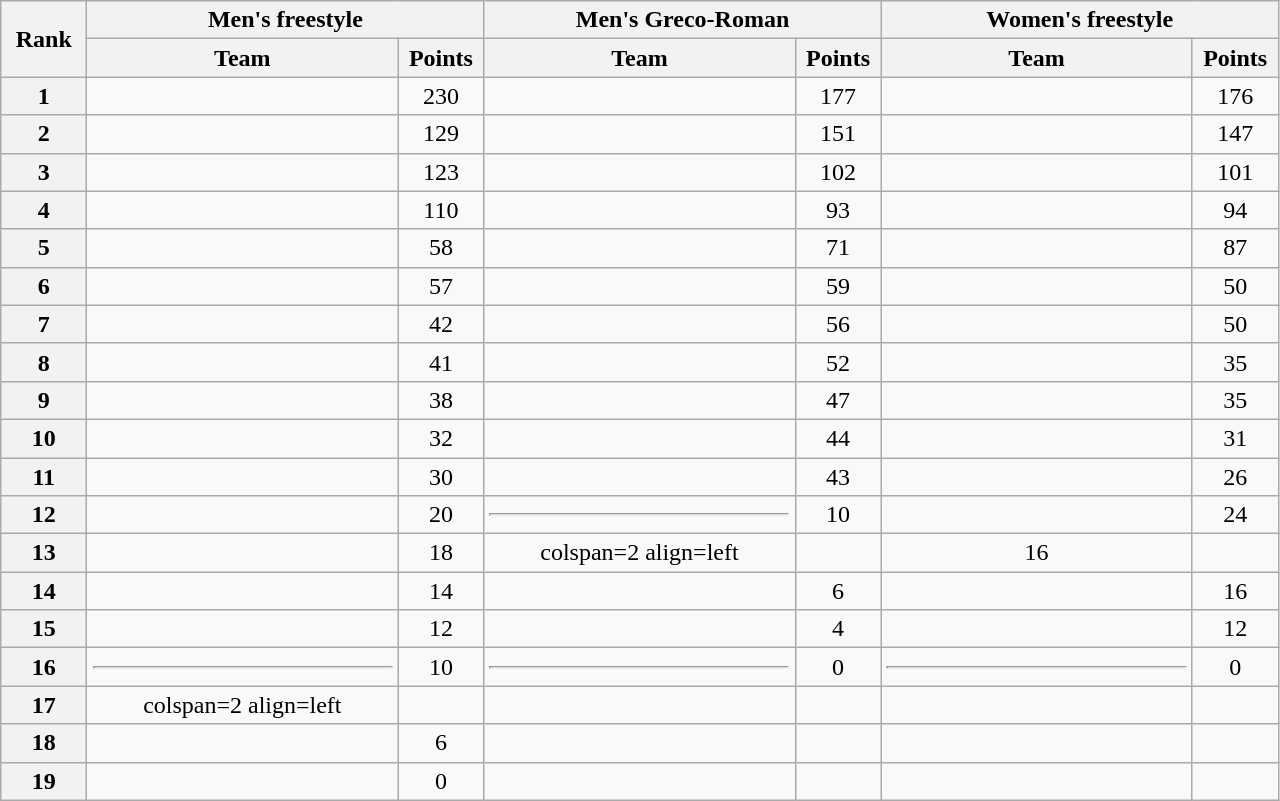<table class="wikitable" style="text-align:center;">
<tr>
<th width=50 rowspan="2">Rank</th>
<th colspan="2">Men's freestyle</th>
<th colspan="2">Men's Greco-Roman</th>
<th colspan="2">Women's freestyle</th>
</tr>
<tr>
<th width=200>Team</th>
<th width=50>Points</th>
<th width=200>Team</th>
<th width=50>Points</th>
<th width=200>Team</th>
<th width=50>Points</th>
</tr>
<tr>
<th>1</th>
<td align=left></td>
<td>230</td>
<td align=left></td>
<td>177</td>
<td align=left></td>
<td>176</td>
</tr>
<tr>
<th>2</th>
<td align=left></td>
<td>129</td>
<td align=left></td>
<td>151</td>
<td align=left></td>
<td>147</td>
</tr>
<tr>
<th>3</th>
<td align=left></td>
<td>123</td>
<td align=left></td>
<td>102</td>
<td align=left></td>
<td>101</td>
</tr>
<tr>
<th>4</th>
<td align=left></td>
<td>110</td>
<td align=left></td>
<td>93</td>
<td align=left></td>
<td>94</td>
</tr>
<tr>
<th>5</th>
<td align=left></td>
<td>58</td>
<td align=left></td>
<td>71</td>
<td align=left></td>
<td>87</td>
</tr>
<tr>
<th>6</th>
<td align=left></td>
<td>57</td>
<td align=left></td>
<td>59</td>
<td align=left></td>
<td>50</td>
</tr>
<tr>
<th>7</th>
<td align=left></td>
<td>42</td>
<td align=left></td>
<td>56</td>
<td align=left></td>
<td>50</td>
</tr>
<tr>
<th>8</th>
<td align=left></td>
<td>41</td>
<td align=left></td>
<td>52</td>
<td align=left></td>
<td>35</td>
</tr>
<tr>
<th>9</th>
<td align=left></td>
<td>38</td>
<td align=left></td>
<td>47</td>
<td align=left></td>
<td>35</td>
</tr>
<tr>
<th>10</th>
<td align=left></td>
<td>32</td>
<td align=left></td>
<td>44</td>
<td align=left></td>
<td>31</td>
</tr>
<tr>
<th>11</th>
<td align=left></td>
<td>30</td>
<td align=left></td>
<td>43</td>
<td align=left></td>
<td>26</td>
</tr>
<tr>
<th>12</th>
<td align=left></td>
<td>20</td>
<td align=left><hr></td>
<td>10</td>
<td align=left></td>
<td>24</td>
</tr>
<tr>
<th>13</th>
<td align=left></td>
<td>18</td>
<td>colspan=2 align=left </td>
<td align=left></td>
<td>16</td>
</tr>
<tr>
<th>14</th>
<td align=left></td>
<td>14</td>
<td align=left></td>
<td>6</td>
<td align=left></td>
<td>16</td>
</tr>
<tr>
<th>15</th>
<td align=left></td>
<td>12</td>
<td align=left></td>
<td>4</td>
<td align=left></td>
<td>12</td>
</tr>
<tr>
<th>16</th>
<td align=left><hr></td>
<td>10</td>
<td align=left><hr></td>
<td>0</td>
<td align=left><hr></td>
<td>0</td>
</tr>
<tr>
<th>17</th>
<td>colspan=2 align=left </td>
<td align=left></td>
<td></td>
<td align=left></td>
<td></td>
</tr>
<tr>
<th>18</th>
<td align=left></td>
<td>6</td>
<td align=left></td>
<td></td>
<td align=left></td>
<td></td>
</tr>
<tr>
<th>19</th>
<td align=left></td>
<td>0</td>
<td align=left></td>
<td></td>
<td align=left></td>
<td></td>
</tr>
</table>
